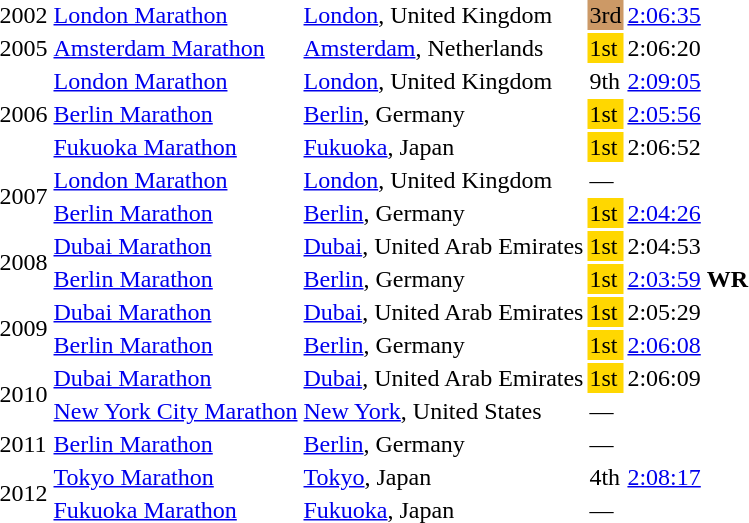<table>
<tr>
<td>2002</td>
<td><a href='#'>London Marathon</a></td>
<td><a href='#'>London</a>, United Kingdom</td>
<td bgcolor=cc9966>3rd</td>
<td><a href='#'>2:06:35</a></td>
</tr>
<tr>
<td>2005</td>
<td><a href='#'>Amsterdam Marathon</a></td>
<td><a href='#'>Amsterdam</a>, Netherlands</td>
<td bgcolor=gold>1st</td>
<td>2:06:20</td>
</tr>
<tr>
<td rowspan=3>2006</td>
<td><a href='#'>London Marathon</a></td>
<td><a href='#'>London</a>, United Kingdom</td>
<td>9th</td>
<td><a href='#'>2:09:05</a></td>
</tr>
<tr>
<td><a href='#'>Berlin Marathon</a></td>
<td><a href='#'>Berlin</a>, Germany</td>
<td bgcolor=gold>1st</td>
<td><a href='#'>2:05:56</a></td>
</tr>
<tr>
<td><a href='#'>Fukuoka Marathon</a></td>
<td><a href='#'>Fukuoka</a>, Japan</td>
<td bgcolor=gold>1st</td>
<td>2:06:52</td>
</tr>
<tr>
<td rowspan=2>2007</td>
<td><a href='#'>London Marathon</a></td>
<td><a href='#'>London</a>, United Kingdom</td>
<td>—</td>
<td></td>
</tr>
<tr>
<td><a href='#'>Berlin Marathon</a></td>
<td><a href='#'>Berlin</a>, Germany</td>
<td bgcolor=gold>1st</td>
<td><a href='#'>2:04:26</a> <strong></strong></td>
</tr>
<tr>
<td rowspan=2>2008</td>
<td><a href='#'>Dubai Marathon</a></td>
<td><a href='#'>Dubai</a>, United Arab Emirates</td>
<td bgcolor=gold>1st</td>
<td>2:04:53</td>
</tr>
<tr>
<td><a href='#'>Berlin Marathon</a></td>
<td><a href='#'>Berlin</a>, Germany</td>
<td bgcolor=gold>1st</td>
<td><a href='#'>2:03:59</a> <strong>WR</strong></td>
</tr>
<tr>
<td rowspan=2>2009</td>
<td><a href='#'>Dubai Marathon</a></td>
<td><a href='#'>Dubai</a>, United Arab Emirates</td>
<td bgcolor=gold>1st</td>
<td>2:05:29</td>
</tr>
<tr>
<td><a href='#'>Berlin Marathon</a></td>
<td><a href='#'>Berlin</a>, Germany</td>
<td bgcolor=gold>1st</td>
<td><a href='#'>2:06:08</a></td>
</tr>
<tr>
<td rowspan=2>2010</td>
<td><a href='#'>Dubai Marathon</a></td>
<td><a href='#'>Dubai</a>, United Arab Emirates</td>
<td bgcolor=gold>1st</td>
<td>2:06:09</td>
</tr>
<tr>
<td><a href='#'>New York City Marathon</a></td>
<td><a href='#'>New York</a>, United States</td>
<td>—</td>
<td></td>
</tr>
<tr>
<td>2011</td>
<td><a href='#'>Berlin Marathon</a></td>
<td><a href='#'>Berlin</a>, Germany</td>
<td>—</td>
<td></td>
</tr>
<tr>
<td rowspan=2>2012</td>
<td><a href='#'>Tokyo Marathon</a></td>
<td><a href='#'>Tokyo</a>, Japan</td>
<td>4th</td>
<td><a href='#'>2:08:17</a></td>
</tr>
<tr>
<td><a href='#'>Fukuoka Marathon</a></td>
<td><a href='#'>Fukuoka</a>, Japan</td>
<td>—</td>
<td></td>
</tr>
</table>
